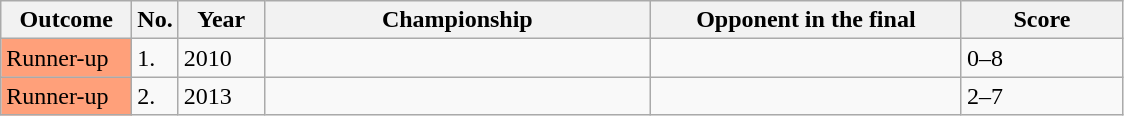<table class="sortable wikitable">
<tr>
<th width="80">Outcome</th>
<th width="20">No.</th>
<th width="50">Year</th>
<th width="250">Championship</th>
<th width="200">Opponent in the final</th>
<th width="100">Score</th>
</tr>
<tr>
<td style="background:#ffa07a;">Runner-up</td>
<td>1.</td>
<td>2010</td>
<td></td>
<td> </td>
<td>0–8</td>
</tr>
<tr>
<td style="background:#ffa07a;">Runner-up</td>
<td>2.</td>
<td>2013</td>
<td></td>
<td> </td>
<td>2–7</td>
</tr>
</table>
